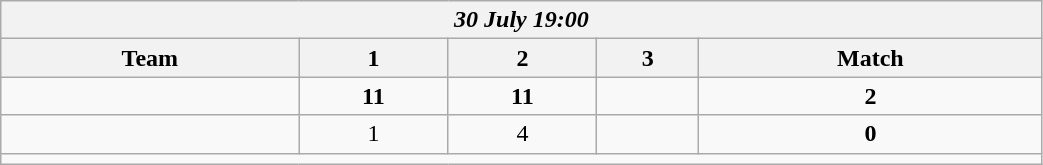<table class=wikitable style="text-align:center; width: 55%">
<tr>
<th colspan=10><em>30 July 19:00</em></th>
</tr>
<tr>
<th>Team</th>
<th>1</th>
<th>2</th>
<th>3</th>
<th>Match</th>
</tr>
<tr>
<td align=left><strong><br></strong></td>
<td><strong>11</strong></td>
<td><strong>11</strong></td>
<td></td>
<td><strong>2</strong></td>
</tr>
<tr>
<td align=left><br></td>
<td>1</td>
<td>4</td>
<td></td>
<td><strong>0</strong></td>
</tr>
<tr>
<td colspan=10></td>
</tr>
</table>
